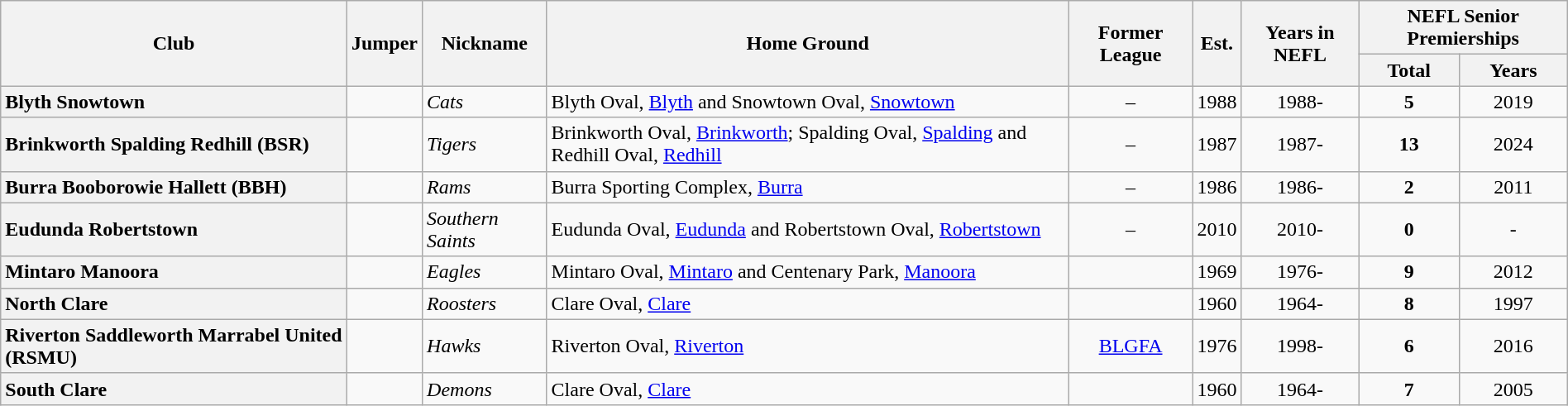<table class="wikitable sortable mw-collapsible mw-collapsed" style="width:100%">
<tr>
<th rowspan="2">Club</th>
<th rowspan="2">Jumper</th>
<th rowspan="2">Nickname</th>
<th rowspan="2">Home Ground</th>
<th rowspan="2">Former League</th>
<th rowspan="2">Est.</th>
<th rowspan="2">Years in NEFL</th>
<th colspan="2">NEFL Senior Premierships</th>
</tr>
<tr>
<th>Total</th>
<th>Years</th>
</tr>
<tr>
<th style=text-align:left>Blyth Snowtown</th>
<td></td>
<td><em>Cats</em></td>
<td>Blyth Oval, <a href='#'>Blyth</a> and Snowtown Oval, <a href='#'>Snowtown</a></td>
<td align="center">–</td>
<td align="center">1988</td>
<td align="center">1988-</td>
<td align="center"><strong>5</strong></td>
<td align="center">2019</td>
</tr>
<tr>
<th style=text-align:left>Brinkworth Spalding Redhill (BSR)</th>
<td></td>
<td><em>Tigers</em></td>
<td>Brinkworth Oval, <a href='#'>Brinkworth</a>; Spalding Oval, <a href='#'>Spalding</a> and Redhill Oval, <a href='#'>Redhill</a></td>
<td align="center">–</td>
<td align="center">1987</td>
<td align="center">1987-</td>
<td align="center"><strong>13</strong></td>
<td align="center">2024</td>
</tr>
<tr>
<th style=text-align:left>Burra Booborowie Hallett (BBH)</th>
<td></td>
<td><em>Rams</em></td>
<td>Burra Sporting Complex, <a href='#'>Burra</a></td>
<td align="center">–</td>
<td align="center">1986</td>
<td align="center">1986-</td>
<td align="center"><strong>2</strong></td>
<td align="center">2011</td>
</tr>
<tr>
<th style=text-align:left>Eudunda Robertstown</th>
<td></td>
<td><em>Southern Saints</em></td>
<td>Eudunda Oval, <a href='#'>Eudunda</a> and Robertstown Oval, <a href='#'>Robertstown</a></td>
<td align="center">–</td>
<td align="center">2010</td>
<td align="center">2010-</td>
<td align="center"><strong>0</strong></td>
<td align="center">-</td>
</tr>
<tr>
<th style=text-align:left>Mintaro Manoora</th>
<td></td>
<td><em>Eagles</em></td>
<td>Mintaro Oval, <a href='#'>Mintaro</a> and Centenary Park, <a href='#'>Manoora</a></td>
<td align="center"></td>
<td align="center">1969</td>
<td align="center">1976-</td>
<td align="center"><strong>9</strong></td>
<td align="center">2012</td>
</tr>
<tr>
<th style=text-align:left>North Clare</th>
<td></td>
<td><em>Roosters</em></td>
<td>Clare Oval, <a href='#'>Clare</a></td>
<td align="center"></td>
<td align="center">1960</td>
<td align="center">1964-</td>
<td align="center"><strong>8</strong></td>
<td align="center">1997</td>
</tr>
<tr>
<th style=text-align:left>Riverton Saddleworth Marrabel United (RSMU)</th>
<td></td>
<td><em>Hawks</em></td>
<td>Riverton Oval, <a href='#'>Riverton</a></td>
<td align="center"><a href='#'>BLGFA</a></td>
<td align="center">1976</td>
<td align="center">1998-</td>
<td align="center"><strong>6</strong></td>
<td align="center">2016</td>
</tr>
<tr>
<th style=text-align:left>South Clare</th>
<td></td>
<td><em>Demons</em></td>
<td>Clare Oval, <a href='#'>Clare</a></td>
<td align="center"></td>
<td align="center">1960</td>
<td align="center">1964-</td>
<td align="center"><strong>7</strong></td>
<td align="center">2005</td>
</tr>
</table>
